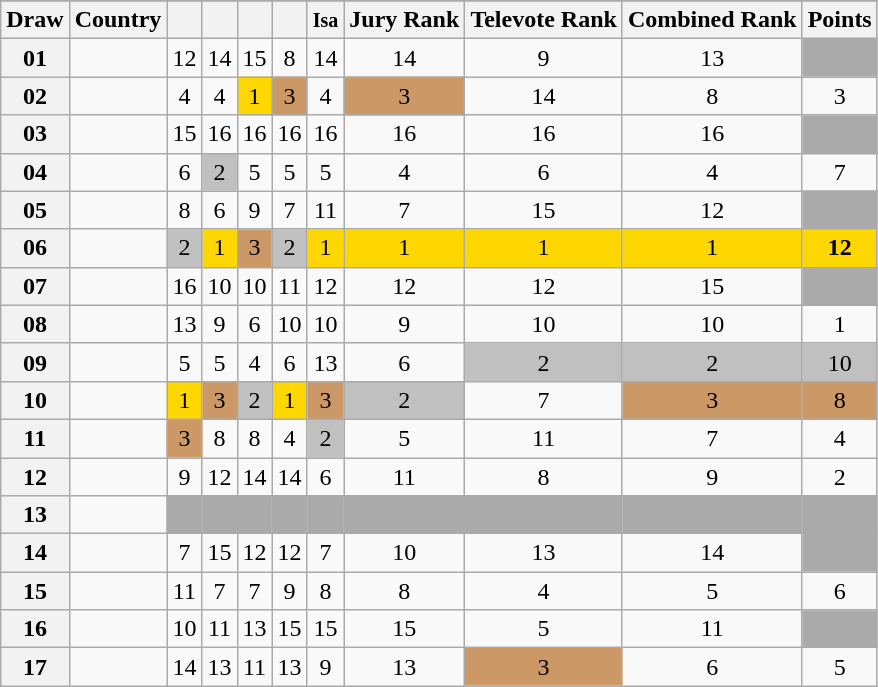<table class="sortable wikitable collapsible plainrowheaders" style="text-align:center;">
<tr>
</tr>
<tr>
<th scope="col">Draw</th>
<th scope="col">Country</th>
<th scope="col"><small></small></th>
<th scope="col"><small></small></th>
<th scope="col"><small></small></th>
<th scope="col"><small></small></th>
<th scope="col"><small>Isa</small></th>
<th scope="col">Jury Rank</th>
<th scope="col">Televote Rank</th>
<th scope="col">Combined Rank</th>
<th scope="col">Points</th>
</tr>
<tr>
<th scope="row" style="text-align:center;">01</th>
<td style="text-align:left;"></td>
<td>12</td>
<td>14</td>
<td>15</td>
<td>8</td>
<td>14</td>
<td>14</td>
<td>9</td>
<td>13</td>
<td style="background:#AAAAAA;"></td>
</tr>
<tr>
<th scope="row" style="text-align:center;">02</th>
<td style="text-align:left;"></td>
<td>4</td>
<td>4</td>
<td style="background:gold;">1</td>
<td style="background:#CC9966;">3</td>
<td>4</td>
<td style="background:#CC9966;">3</td>
<td>14</td>
<td>8</td>
<td>3</td>
</tr>
<tr>
<th scope="row" style="text-align:center;">03</th>
<td style="text-align:left;"></td>
<td>15</td>
<td>16</td>
<td>16</td>
<td>16</td>
<td>16</td>
<td>16</td>
<td>16</td>
<td>16</td>
<td style="background:#AAAAAA;"></td>
</tr>
<tr>
<th scope="row" style="text-align:center;">04</th>
<td style="text-align:left;"></td>
<td>6</td>
<td style="background:silver;">2</td>
<td>5</td>
<td>5</td>
<td>5</td>
<td>4</td>
<td>6</td>
<td>4</td>
<td>7</td>
</tr>
<tr>
<th scope="row" style="text-align:center;">05</th>
<td style="text-align:left;"></td>
<td>8</td>
<td>6</td>
<td>9</td>
<td>7</td>
<td>11</td>
<td>7</td>
<td>15</td>
<td>12</td>
<td style="background:#AAAAAA;"></td>
</tr>
<tr>
<th scope="row" style="text-align:center;">06</th>
<td style="text-align:left;"></td>
<td style="background:silver;">2</td>
<td style="background:gold;">1</td>
<td style="background:#CC9966;">3</td>
<td style="background:silver;">2</td>
<td style="background:gold;">1</td>
<td style="background:gold;">1</td>
<td style="background:gold;">1</td>
<td style="background:gold;">1</td>
<td style="background:gold;"><strong>12</strong></td>
</tr>
<tr>
<th scope="row" style="text-align:center;">07</th>
<td style="text-align:left;"></td>
<td>16</td>
<td>10</td>
<td>10</td>
<td>11</td>
<td>12</td>
<td>12</td>
<td>12</td>
<td>15</td>
<td style="background:#AAAAAA;"></td>
</tr>
<tr>
<th scope="row" style="text-align:center;">08</th>
<td style="text-align:left;"></td>
<td>13</td>
<td>9</td>
<td>6</td>
<td>10</td>
<td>10</td>
<td>9</td>
<td>10</td>
<td>10</td>
<td>1</td>
</tr>
<tr>
<th scope="row" style="text-align:center;">09</th>
<td style="text-align:left;"></td>
<td>5</td>
<td>5</td>
<td>4</td>
<td>6</td>
<td>13</td>
<td>6</td>
<td style="background:silver;">2</td>
<td style="background:silver;">2</td>
<td style="background:silver;">10</td>
</tr>
<tr>
<th scope="row" style="text-align:center;">10</th>
<td style="text-align:left;"></td>
<td style="background:gold;">1</td>
<td style="background:#CC9966;">3</td>
<td style="background:silver;">2</td>
<td style="background:gold;">1</td>
<td style="background:#CC9966;">3</td>
<td style="background:silver;">2</td>
<td>7</td>
<td style="background:#CC9966;">3</td>
<td style="background:#CC9966;">8</td>
</tr>
<tr>
<th scope="row" style="text-align:center;">11</th>
<td style="text-align:left;"></td>
<td style="background:#CC9966;">3</td>
<td>8</td>
<td>8</td>
<td>4</td>
<td style="background:silver;">2</td>
<td>5</td>
<td>11</td>
<td>7</td>
<td>4</td>
</tr>
<tr>
<th scope="row" style="text-align:center;">12</th>
<td style="text-align:left;"></td>
<td>9</td>
<td>12</td>
<td>14</td>
<td>14</td>
<td>6</td>
<td>11</td>
<td>8</td>
<td>9</td>
<td>2</td>
</tr>
<tr class="sortbottom">
<th scope="row" style="text-align:center;">13</th>
<td style="text-align:left;"></td>
<td style="background:#AAAAAA;"></td>
<td style="background:#AAAAAA;"></td>
<td style="background:#AAAAAA;"></td>
<td style="background:#AAAAAA;"></td>
<td style="background:#AAAAAA;"></td>
<td style="background:#AAAAAA;"></td>
<td style="background:#AAAAAA;"></td>
<td style="background:#AAAAAA;"></td>
<td style="background:#AAAAAA;"></td>
</tr>
<tr>
<th scope="row" style="text-align:center;">14</th>
<td style="text-align:left;"></td>
<td>7</td>
<td>15</td>
<td>12</td>
<td>12</td>
<td>7</td>
<td>10</td>
<td>13</td>
<td>14</td>
<td style="background:#AAAAAA;"></td>
</tr>
<tr>
<th scope="row" style="text-align:center;">15</th>
<td style="text-align:left;"></td>
<td>11</td>
<td>7</td>
<td>7</td>
<td>9</td>
<td>8</td>
<td>8</td>
<td>4</td>
<td>5</td>
<td>6</td>
</tr>
<tr>
<th scope="row" style="text-align:center;">16</th>
<td style="text-align:left;"></td>
<td>10</td>
<td>11</td>
<td>13</td>
<td>15</td>
<td>15</td>
<td>15</td>
<td>5</td>
<td>11</td>
<td style="background:#AAAAAA;"></td>
</tr>
<tr>
<th scope="row" style="text-align:center;">17</th>
<td style="text-align:left;"></td>
<td>14</td>
<td>13</td>
<td>11</td>
<td>13</td>
<td>9</td>
<td>13</td>
<td style="background:#CC9966;">3</td>
<td>6</td>
<td>5</td>
</tr>
</table>
